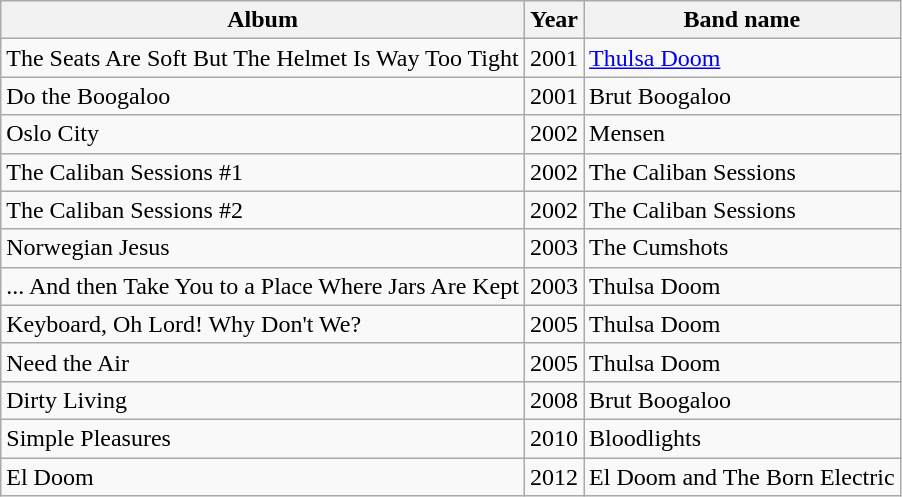<table class="wikitable">
<tr>
<th>Album</th>
<th>Year</th>
<th>Band name</th>
</tr>
<tr>
<td>The Seats Are Soft But The Helmet Is Way Too Tight</td>
<td>2001</td>
<td><a href='#'>Thulsa Doom</a></td>
</tr>
<tr>
<td>Do the Boogaloo</td>
<td>2001</td>
<td>Brut Boogaloo</td>
</tr>
<tr>
<td>Oslo City</td>
<td>2002</td>
<td>Mensen</td>
</tr>
<tr>
<td>The Caliban Sessions #1</td>
<td>2002</td>
<td>The Caliban Sessions</td>
</tr>
<tr>
<td>The Caliban Sessions #2</td>
<td>2002</td>
<td>The Caliban Sessions</td>
</tr>
<tr>
<td>Norwegian Jesus</td>
<td>2003</td>
<td>The Cumshots</td>
</tr>
<tr>
<td>... And then Take You to a Place Where Jars Are Kept</td>
<td>2003</td>
<td>Thulsa Doom</td>
</tr>
<tr>
<td>Keyboard, Oh Lord! Why Don't We?</td>
<td>2005</td>
<td>Thulsa Doom</td>
</tr>
<tr>
<td>Need the Air</td>
<td>2005</td>
<td>Thulsa Doom</td>
</tr>
<tr>
<td>Dirty Living</td>
<td>2008</td>
<td>Brut Boogaloo</td>
</tr>
<tr>
<td>Simple Pleasures</td>
<td>2010</td>
<td>Bloodlights</td>
</tr>
<tr>
<td>El Doom</td>
<td>2012</td>
<td>El Doom and The Born Electric</td>
</tr>
</table>
